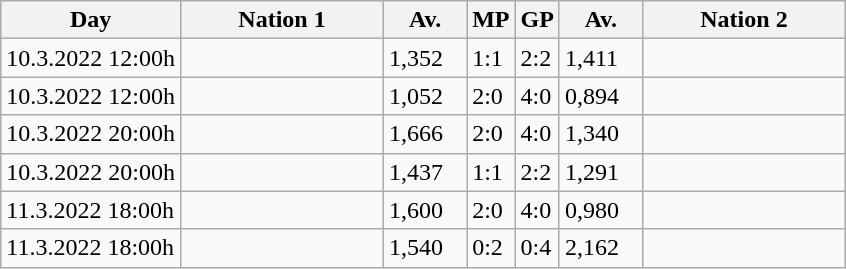<table class="wikitable" style="text-align:left">
<tr>
<th>Day</th>
<th style="width:8em">Nation 1</th>
<th style="width:3em">Av.</th>
<th style="width:1em">MP</th>
<th style="width:1em">GP</th>
<th style="width:3em">Av.</th>
<th style="width:8em">Nation 2</th>
</tr>
<tr>
<td>10.3.2022 12:00h</td>
<td style="text-align:left"></td>
<td>1,352</td>
<td>1:1</td>
<td>2:2</td>
<td>1,411</td>
<td></td>
</tr>
<tr>
<td>10.3.2022 12:00h</td>
<td style="text-align:left"></td>
<td>1,052</td>
<td>2:0</td>
<td>4:0</td>
<td>0,894</td>
<td></td>
</tr>
<tr>
<td>10.3.2022 20:00h</td>
<td style="text-align:left"></td>
<td>1,666</td>
<td>2:0</td>
<td>4:0</td>
<td>1,340</td>
<td></td>
</tr>
<tr>
<td>10.3.2022 20:00h</td>
<td style="text-align:left"></td>
<td>1,437</td>
<td>1:1</td>
<td>2:2</td>
<td>1,291</td>
<td></td>
</tr>
<tr>
<td>11.3.2022 18:00h</td>
<td style="text-align:left"></td>
<td>1,600</td>
<td>2:0</td>
<td>4:0</td>
<td>0,980</td>
<td></td>
</tr>
<tr>
<td>11.3.2022 18:00h</td>
<td style="text-align:left"></td>
<td>1,540</td>
<td>0:2</td>
<td>0:4</td>
<td>2,162</td>
<td></td>
</tr>
</table>
